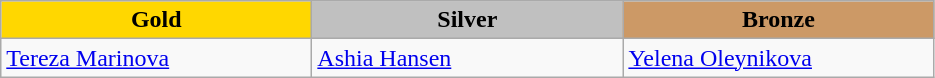<table class="wikitable" style="text-align:left">
<tr align="center">
<td width=200 bgcolor=gold><strong>Gold</strong></td>
<td width=200 bgcolor=silver><strong>Silver</strong></td>
<td width=200 bgcolor=CC9966><strong>Bronze</strong></td>
</tr>
<tr>
<td><a href='#'>Tereza Marinova</a><br><em></em></td>
<td><a href='#'>Ashia Hansen</a><br><em></em></td>
<td><a href='#'>Yelena Oleynikova</a><br><em></em></td>
</tr>
</table>
